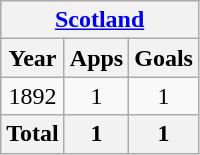<table class="wikitable" style="text-align:center">
<tr>
<th colspan=3><a href='#'>Scotland</a></th>
</tr>
<tr>
<th>Year</th>
<th>Apps</th>
<th>Goals</th>
</tr>
<tr>
<td>1892</td>
<td>1</td>
<td>1</td>
</tr>
<tr>
<th>Total</th>
<th>1</th>
<th>1</th>
</tr>
</table>
